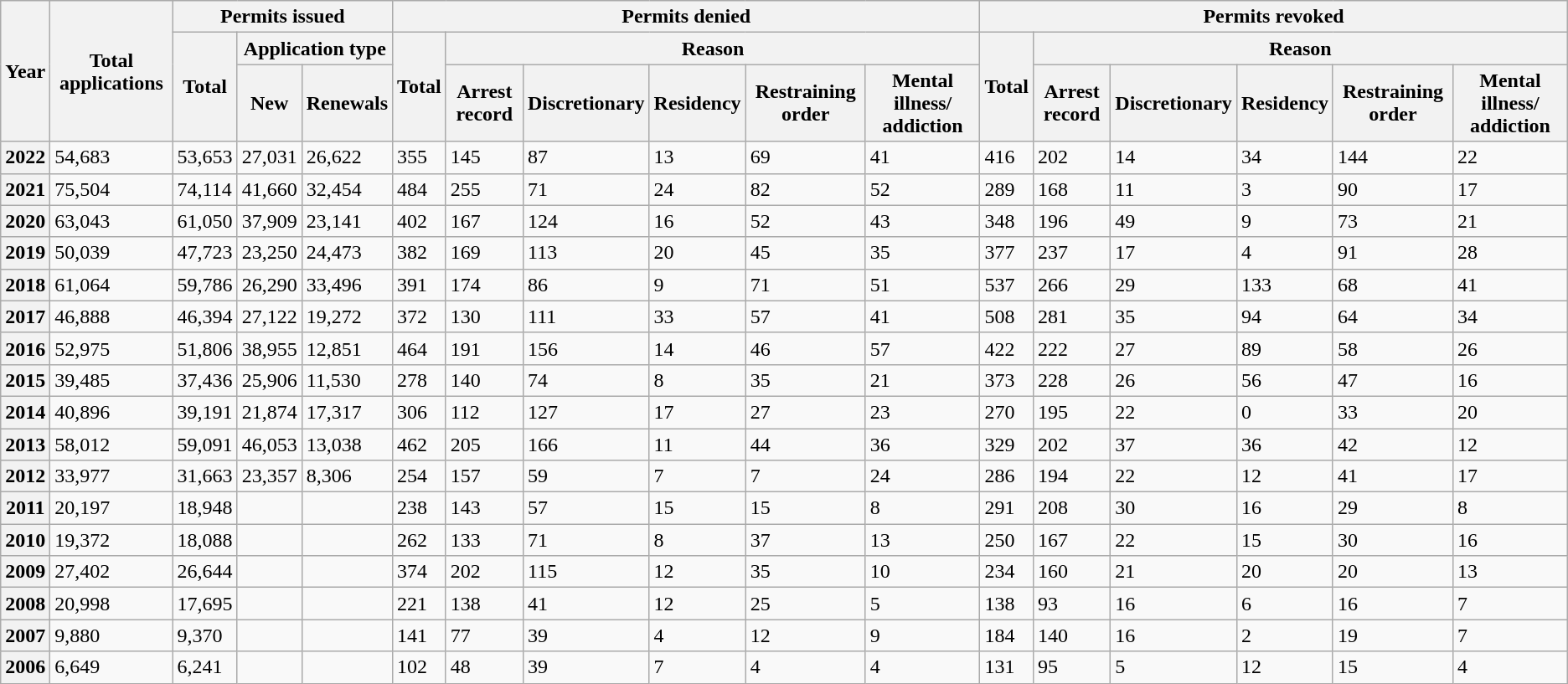<table class="wikitable collapsible sortable">
<tr>
<th ! rowspan=3>Year</th>
<th ! rowspan=3>Total applications</th>
<th colspan=3>Permits issued</th>
<th colspan=6>Permits denied</th>
<th colspan=6>Permits revoked</th>
</tr>
<tr>
<th rowspan=2>Total</th>
<th colspan=2>Application type</th>
<th rowspan=2>Total</th>
<th colspan=5>Reason</th>
<th rowspan=2>Total</th>
<th colspan=5>Reason</th>
</tr>
<tr>
<th>New</th>
<th>Renewals</th>
<th>Arrest record</th>
<th>Discretionary</th>
<th>Residency</th>
<th>Restraining order</th>
<th>Mental illness/ addiction</th>
<th>Arrest record</th>
<th>Discretionary</th>
<th>Residency</th>
<th>Restraining order</th>
<th>Mental illness/ addiction</th>
</tr>
<tr>
<th>2022</th>
<td>54,683</td>
<td>53,653</td>
<td>27,031</td>
<td>26,622</td>
<td>355</td>
<td>145</td>
<td>87</td>
<td>13</td>
<td>69</td>
<td>41</td>
<td>416</td>
<td>202</td>
<td>14</td>
<td>34</td>
<td>144</td>
<td>22</td>
</tr>
<tr>
<th>2021</th>
<td>75,504</td>
<td>74,114</td>
<td>41,660</td>
<td>32,454</td>
<td>484</td>
<td>255</td>
<td>71</td>
<td>24</td>
<td>82</td>
<td>52</td>
<td>289</td>
<td>168</td>
<td>11</td>
<td>3</td>
<td>90</td>
<td>17</td>
</tr>
<tr>
<th>2020</th>
<td>63,043</td>
<td>61,050</td>
<td>37,909</td>
<td>23,141</td>
<td>402</td>
<td>167</td>
<td>124</td>
<td>16</td>
<td>52</td>
<td>43</td>
<td>348</td>
<td>196</td>
<td>49</td>
<td>9</td>
<td>73</td>
<td>21</td>
</tr>
<tr>
<th>2019</th>
<td>50,039</td>
<td>47,723</td>
<td>23,250</td>
<td>24,473</td>
<td>382</td>
<td>169</td>
<td>113</td>
<td>20</td>
<td>45</td>
<td>35</td>
<td>377</td>
<td>237</td>
<td>17</td>
<td>4</td>
<td>91</td>
<td>28</td>
</tr>
<tr>
<th>2018</th>
<td>61,064</td>
<td>59,786</td>
<td>26,290</td>
<td>33,496</td>
<td>391</td>
<td>174</td>
<td>86</td>
<td>9</td>
<td>71</td>
<td>51</td>
<td>537</td>
<td>266</td>
<td>29</td>
<td>133</td>
<td>68</td>
<td>41</td>
</tr>
<tr>
<th>2017</th>
<td>46,888</td>
<td>46,394</td>
<td>27,122</td>
<td>19,272</td>
<td>372</td>
<td>130</td>
<td>111</td>
<td>33</td>
<td>57</td>
<td>41</td>
<td>508</td>
<td>281</td>
<td>35</td>
<td>94</td>
<td>64</td>
<td>34</td>
</tr>
<tr>
<th>2016</th>
<td>52,975</td>
<td>51,806</td>
<td>38,955</td>
<td>12,851</td>
<td>464</td>
<td>191</td>
<td>156</td>
<td>14</td>
<td>46</td>
<td>57</td>
<td>422</td>
<td>222</td>
<td>27</td>
<td>89</td>
<td>58</td>
<td>26</td>
</tr>
<tr>
<th>2015</th>
<td>39,485</td>
<td>37,436</td>
<td>25,906</td>
<td>11,530</td>
<td>278</td>
<td>140</td>
<td>74</td>
<td>8</td>
<td>35</td>
<td>21</td>
<td>373</td>
<td>228</td>
<td>26</td>
<td>56</td>
<td>47</td>
<td>16</td>
</tr>
<tr>
<th>2014</th>
<td>40,896</td>
<td>39,191</td>
<td>21,874</td>
<td>17,317</td>
<td>306</td>
<td>112</td>
<td>127</td>
<td>17</td>
<td>27</td>
<td>23</td>
<td>270</td>
<td>195</td>
<td>22</td>
<td>0</td>
<td>33</td>
<td>20</td>
</tr>
<tr>
<th>2013</th>
<td>58,012</td>
<td>59,091</td>
<td>46,053</td>
<td>13,038</td>
<td>462</td>
<td>205</td>
<td>166</td>
<td>11</td>
<td>44</td>
<td>36</td>
<td>329</td>
<td>202</td>
<td>37</td>
<td>36</td>
<td>42</td>
<td>12</td>
</tr>
<tr>
<th>2012</th>
<td>33,977</td>
<td>31,663</td>
<td>23,357</td>
<td>8,306</td>
<td>254</td>
<td>157</td>
<td>59</td>
<td>7</td>
<td>7</td>
<td>24</td>
<td>286</td>
<td>194</td>
<td>22</td>
<td>12</td>
<td>41</td>
<td>17</td>
</tr>
<tr>
<th>2011</th>
<td>20,197</td>
<td>18,948</td>
<td></td>
<td></td>
<td>238</td>
<td>143</td>
<td>57</td>
<td>15</td>
<td>15</td>
<td>8</td>
<td>291</td>
<td>208</td>
<td>30</td>
<td>16</td>
<td>29</td>
<td>8</td>
</tr>
<tr>
<th>2010</th>
<td>19,372</td>
<td>18,088</td>
<td></td>
<td></td>
<td>262</td>
<td>133</td>
<td>71</td>
<td>8</td>
<td>37</td>
<td>13</td>
<td>250</td>
<td>167</td>
<td>22</td>
<td>15</td>
<td>30</td>
<td>16</td>
</tr>
<tr>
<th>2009</th>
<td>27,402</td>
<td>26,644</td>
<td></td>
<td></td>
<td>374</td>
<td>202</td>
<td>115</td>
<td>12</td>
<td>35</td>
<td>10</td>
<td>234</td>
<td>160</td>
<td>21</td>
<td>20</td>
<td>20</td>
<td>13</td>
</tr>
<tr>
<th>2008</th>
<td>20,998</td>
<td>17,695</td>
<td></td>
<td></td>
<td>221</td>
<td>138</td>
<td>41</td>
<td>12</td>
<td>25</td>
<td>5</td>
<td>138</td>
<td>93</td>
<td>16</td>
<td>6</td>
<td>16</td>
<td>7</td>
</tr>
<tr>
<th>2007</th>
<td>9,880</td>
<td>9,370</td>
<td></td>
<td></td>
<td>141</td>
<td>77</td>
<td>39</td>
<td>4</td>
<td>12</td>
<td>9</td>
<td>184</td>
<td>140</td>
<td>16</td>
<td>2</td>
<td>19</td>
<td>7</td>
</tr>
<tr>
<th>2006</th>
<td>6,649</td>
<td>6,241</td>
<td></td>
<td></td>
<td>102</td>
<td>48</td>
<td>39</td>
<td>7</td>
<td>4</td>
<td>4</td>
<td>131</td>
<td>95</td>
<td>5</td>
<td>12</td>
<td>15</td>
<td>4</td>
</tr>
</table>
